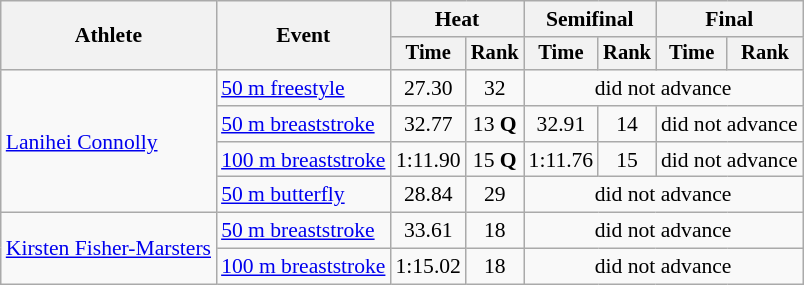<table class=wikitable style=font-size:90%>
<tr>
<th rowspan=2>Athlete</th>
<th rowspan=2>Event</th>
<th colspan=2>Heat</th>
<th colspan=2>Semifinal</th>
<th colspan=2>Final</th>
</tr>
<tr style=font-size:95%>
<th>Time</th>
<th>Rank</th>
<th>Time</th>
<th>Rank</th>
<th>Time</th>
<th>Rank</th>
</tr>
<tr align=center>
<td align=left rowspan=4><a href='#'>Lanihei Connolly</a></td>
<td align=left rowspan="1"><a href='#'>50 m freestyle</a></td>
<td>27.30</td>
<td>32</td>
<td colspan=4>did not advance</td>
</tr>
<tr align=center>
<td align=left rowspan="1"><a href='#'>50 m breaststroke</a></td>
<td>32.77</td>
<td>13 <strong>Q</strong></td>
<td>32.91</td>
<td>14</td>
<td colspan=2>did not advance</td>
</tr>
<tr align=center>
<td align=left rowspan="1"><a href='#'>100 m breaststroke</a></td>
<td>1:11.90</td>
<td>15 <strong>Q</strong></td>
<td>1:11.76</td>
<td>15</td>
<td colspan=2>did not advance</td>
</tr>
<tr align=center>
<td align=left rowspan="1"><a href='#'>50 m butterfly</a></td>
<td>28.84</td>
<td>29</td>
<td colspan=4>did not advance</td>
</tr>
<tr align=center>
<td align=left rowspan=2><a href='#'>Kirsten Fisher-Marsters</a></td>
<td align=left rowspan="1"><a href='#'>50 m breaststroke</a></td>
<td>33.61</td>
<td>18</td>
<td colspan=4>did not advance</td>
</tr>
<tr align=center>
<td align=left rowspan="1"><a href='#'>100 m breaststroke</a></td>
<td>1:15.02</td>
<td>18</td>
<td colspan=4>did not advance</td>
</tr>
</table>
